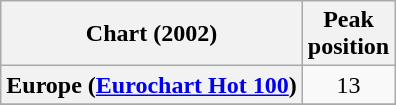<table class="wikitable sortable plainrowheaders" style="text-align:center;">
<tr>
<th>Chart (2002)</th>
<th>Peak<br>position</th>
</tr>
<tr>
<th scope="row">Europe (<a href='#'>Eurochart Hot 100</a>)</th>
<td>13</td>
</tr>
<tr>
</tr>
<tr>
</tr>
<tr>
</tr>
</table>
